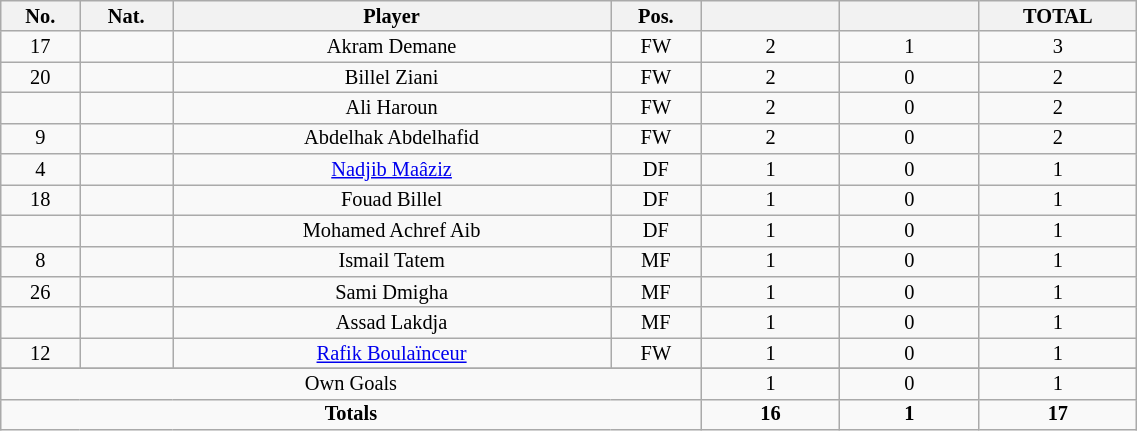<table class="wikitable sortable alternance"  style="font-size:85%; text-align:center; line-height:14px; width:60%;">
<tr>
<th width=10>No.</th>
<th width=10>Nat.</th>
<th width=140>Player</th>
<th width=10>Pos.</th>
<th width=40></th>
<th width=40></th>
<th width=10>TOTAL</th>
</tr>
<tr>
<td>17</td>
<td></td>
<td>Akram Demane</td>
<td>FW</td>
<td>2</td>
<td>1</td>
<td>3</td>
</tr>
<tr>
<td>20</td>
<td></td>
<td>Billel Ziani</td>
<td>FW</td>
<td>2</td>
<td>0</td>
<td>2</td>
</tr>
<tr>
<td></td>
<td></td>
<td>Ali Haroun</td>
<td>FW</td>
<td>2</td>
<td>0</td>
<td>2</td>
</tr>
<tr>
<td>9</td>
<td></td>
<td>Abdelhak Abdelhafid</td>
<td>FW</td>
<td>2</td>
<td>0</td>
<td>2</td>
</tr>
<tr>
<td>4</td>
<td></td>
<td><a href='#'>Nadjib Maâziz</a></td>
<td>DF</td>
<td>1</td>
<td>0</td>
<td>1</td>
</tr>
<tr>
<td>18</td>
<td></td>
<td>Fouad Billel</td>
<td>DF</td>
<td>1</td>
<td>0</td>
<td>1</td>
</tr>
<tr>
<td></td>
<td></td>
<td>Mohamed Achref Aib</td>
<td>DF</td>
<td>1</td>
<td>0</td>
<td>1</td>
</tr>
<tr>
<td>8</td>
<td></td>
<td>Ismail Tatem</td>
<td>MF</td>
<td>1</td>
<td>0</td>
<td>1</td>
</tr>
<tr>
<td>26</td>
<td></td>
<td>Sami Dmigha</td>
<td>MF</td>
<td>1</td>
<td>0</td>
<td>1</td>
</tr>
<tr>
<td></td>
<td></td>
<td>Assad Lakdja</td>
<td>MF</td>
<td>1</td>
<td>0</td>
<td>1</td>
</tr>
<tr>
<td>12</td>
<td></td>
<td><a href='#'>Rafik Boulaïnceur</a></td>
<td>FW</td>
<td>1</td>
<td>0</td>
<td>1</td>
</tr>
<tr>
</tr>
<tr class="sortbottom">
<td colspan="4">Own Goals</td>
<td>1</td>
<td>0</td>
<td>1</td>
</tr>
<tr class="sortbottom">
<td colspan="4"><strong>Totals</strong></td>
<td><strong>16</strong></td>
<td><strong>1</strong></td>
<td><strong>17</strong></td>
</tr>
</table>
